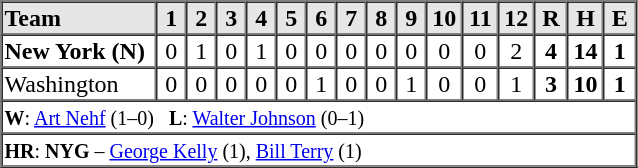<table border=1 cellspacing=0 width=425 style="margin-left:3em;">
<tr style="text-align:center; background-color:#e6e6e6;">
<th align=left width=125>Team</th>
<th width=25>1</th>
<th width=25>2</th>
<th width=25>3</th>
<th width=25>4</th>
<th width=25>5</th>
<th width=25>6</th>
<th width=25>7</th>
<th width=25>8</th>
<th width=25>9</th>
<th width=25>10</th>
<th width=25>11</th>
<th width=25>12</th>
<th width=25>R</th>
<th width=25>H</th>
<th width=25>E</th>
</tr>
<tr style="text-align:center;">
<td align=left><strong>New York (N)</strong></td>
<td>0</td>
<td>1</td>
<td>0</td>
<td>1</td>
<td>0</td>
<td>0</td>
<td>0</td>
<td>0</td>
<td>0</td>
<td>0</td>
<td>0</td>
<td>2</td>
<td><strong>4</strong></td>
<td><strong>14</strong></td>
<td><strong>1</strong></td>
</tr>
<tr style="text-align:center;">
<td align=left>Washington</td>
<td>0</td>
<td>0</td>
<td>0</td>
<td>0</td>
<td>0</td>
<td>1</td>
<td>0</td>
<td>0</td>
<td>1</td>
<td>0</td>
<td>0</td>
<td>1</td>
<td><strong>3</strong></td>
<td><strong>10</strong></td>
<td><strong>1</strong></td>
</tr>
<tr style="text-align:left;">
<td colspan=16><small><strong>W</strong>: <a href='#'>Art Nehf</a> (1–0)   <strong>L</strong>: <a href='#'>Walter Johnson</a> (0–1)</small></td>
</tr>
<tr style="text-align:left;">
<td colspan=16><small><strong>HR</strong>: <strong>NYG</strong> – <a href='#'>George Kelly</a> (1), <a href='#'>Bill Terry</a> (1)</small></td>
</tr>
</table>
